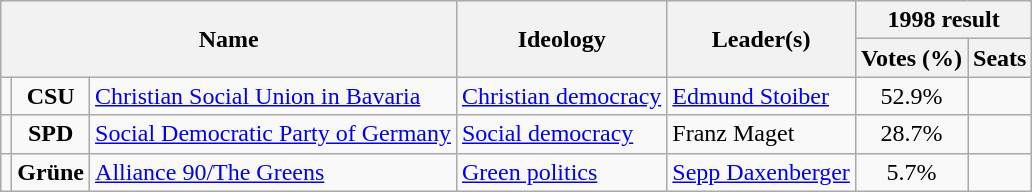<table class="wikitable">
<tr>
<th rowspan=2 colspan=3>Name</th>
<th rowspan=2>Ideology</th>
<th rowspan=2>Leader(s)</th>
<th colspan=2>1998 result</th>
</tr>
<tr>
<th>Votes (%)</th>
<th>Seats</th>
</tr>
<tr>
<td bgcolor=></td>
<td align=center><strong>CSU</strong></td>
<td><a href='#'>Christian Social Union in Bavaria</a><br></td>
<td><a href='#'>Christian democracy</a></td>
<td><a href='#'>Edmund Stoiber</a></td>
<td align=center>52.9%</td>
<td></td>
</tr>
<tr>
<td bgcolor=></td>
<td align=center><strong>SPD</strong></td>
<td><a href='#'>Social Democratic Party of Germany</a><br></td>
<td><a href='#'>Social democracy</a></td>
<td>Franz Maget</td>
<td align=center>28.7%</td>
<td></td>
</tr>
<tr>
<td bgcolor=></td>
<td align=center><strong>Grüne</strong></td>
<td><a href='#'>Alliance 90/The Greens</a><br></td>
<td><a href='#'>Green politics</a></td>
<td><a href='#'>Sepp Daxenberger</a></td>
<td align=center>5.7%</td>
<td></td>
</tr>
</table>
